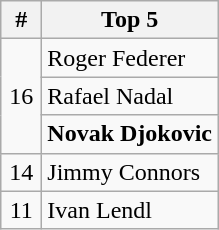<table class="wikitable" style="display:inline-table;">
<tr>
<th width=20>#</th>
<th>Top 5</th>
</tr>
<tr>
<td rowspan="3" style="text-align:center;">16</td>
<td> Roger Federer</td>
</tr>
<tr>
<td> Rafael Nadal</td>
</tr>
<tr>
<td> <strong>Novak Djokovic</strong></td>
</tr>
<tr>
<td style="text-align:center;">14</td>
<td> Jimmy Connors</td>
</tr>
<tr>
<td style="text-align:center;">11</td>
<td> Ivan Lendl</td>
</tr>
</table>
